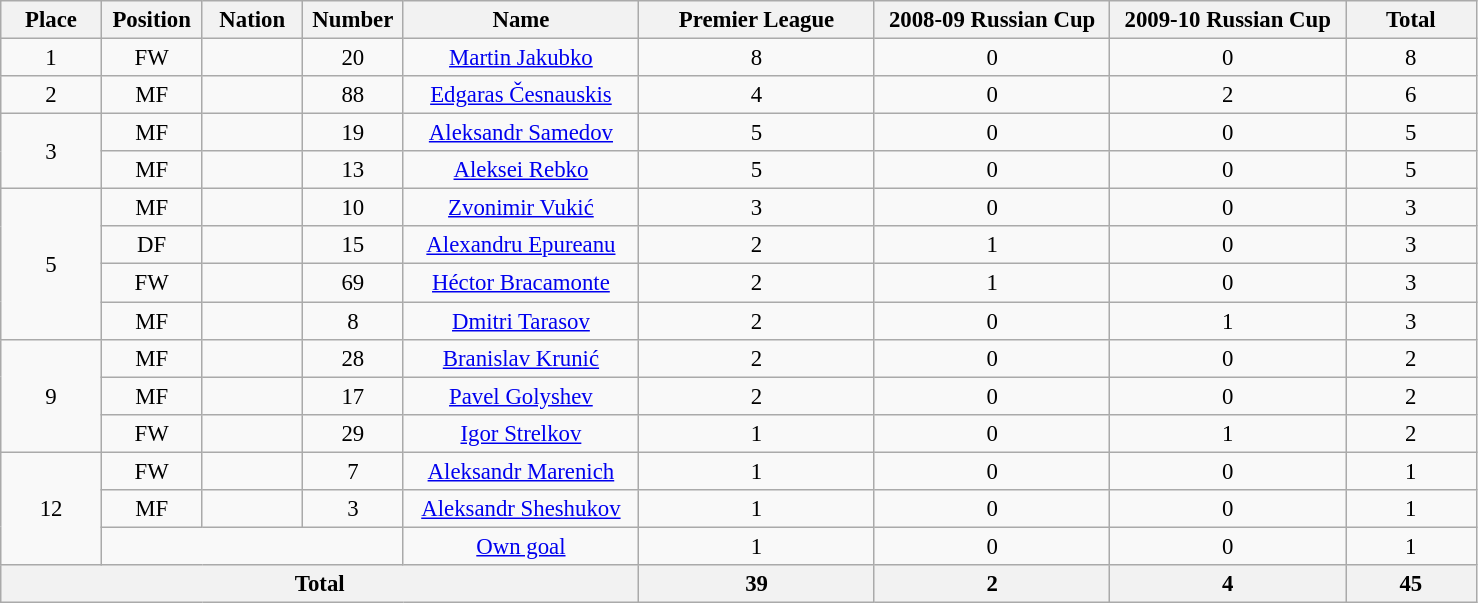<table class="wikitable" style="font-size: 95%; text-align: center;">
<tr>
<th width=60>Place</th>
<th width=60>Position</th>
<th width=60>Nation</th>
<th width=60>Number</th>
<th width=150>Name</th>
<th width=150>Premier League</th>
<th width=150>2008-09 Russian Cup</th>
<th width=150>2009-10 Russian Cup</th>
<th width=80>Total</th>
</tr>
<tr>
<td>1</td>
<td>FW</td>
<td></td>
<td>20</td>
<td><a href='#'>Martin Jakubko</a></td>
<td>8</td>
<td>0</td>
<td>0</td>
<td>8</td>
</tr>
<tr>
<td>2</td>
<td>MF</td>
<td></td>
<td>88</td>
<td><a href='#'>Edgaras Česnauskis</a></td>
<td>4</td>
<td>0</td>
<td>2</td>
<td>6</td>
</tr>
<tr>
<td rowspan="2">3</td>
<td>MF</td>
<td></td>
<td>19</td>
<td><a href='#'>Aleksandr Samedov</a></td>
<td>5</td>
<td>0</td>
<td>0</td>
<td>5</td>
</tr>
<tr>
<td>MF</td>
<td></td>
<td>13</td>
<td><a href='#'>Aleksei Rebko</a></td>
<td>5</td>
<td>0</td>
<td>0</td>
<td>5</td>
</tr>
<tr>
<td rowspan="4">5</td>
<td>MF</td>
<td></td>
<td>10</td>
<td><a href='#'>Zvonimir Vukić</a></td>
<td>3</td>
<td>0</td>
<td>0</td>
<td>3</td>
</tr>
<tr>
<td>DF</td>
<td></td>
<td>15</td>
<td><a href='#'>Alexandru Epureanu</a></td>
<td>2</td>
<td>1</td>
<td>0</td>
<td>3</td>
</tr>
<tr>
<td>FW</td>
<td></td>
<td>69</td>
<td><a href='#'>Héctor Bracamonte</a></td>
<td>2</td>
<td>1</td>
<td>0</td>
<td>3</td>
</tr>
<tr>
<td>MF</td>
<td></td>
<td>8</td>
<td><a href='#'>Dmitri Tarasov</a></td>
<td>2</td>
<td>0</td>
<td>1</td>
<td>3</td>
</tr>
<tr>
<td rowspan="3">9</td>
<td>MF</td>
<td></td>
<td>28</td>
<td><a href='#'>Branislav Krunić</a></td>
<td>2</td>
<td>0</td>
<td>0</td>
<td>2</td>
</tr>
<tr>
<td>MF</td>
<td></td>
<td>17</td>
<td><a href='#'>Pavel Golyshev</a></td>
<td>2</td>
<td>0</td>
<td>0</td>
<td>2</td>
</tr>
<tr>
<td>FW</td>
<td></td>
<td>29</td>
<td><a href='#'>Igor Strelkov</a></td>
<td>1</td>
<td>0</td>
<td>1</td>
<td>2</td>
</tr>
<tr>
<td rowspan="3">12</td>
<td>FW</td>
<td></td>
<td>7</td>
<td><a href='#'>Aleksandr Marenich</a></td>
<td>1</td>
<td>0</td>
<td>0</td>
<td>1</td>
</tr>
<tr>
<td>MF</td>
<td></td>
<td>3</td>
<td><a href='#'>Aleksandr Sheshukov</a></td>
<td>1</td>
<td>0</td>
<td>0</td>
<td>1</td>
</tr>
<tr>
<td colspan="3"></td>
<td><a href='#'>Own goal</a></td>
<td>1</td>
<td>0</td>
<td>0</td>
<td>1</td>
</tr>
<tr>
<th colspan=5>Total</th>
<th>39</th>
<th>2</th>
<th>4</th>
<th>45</th>
</tr>
</table>
